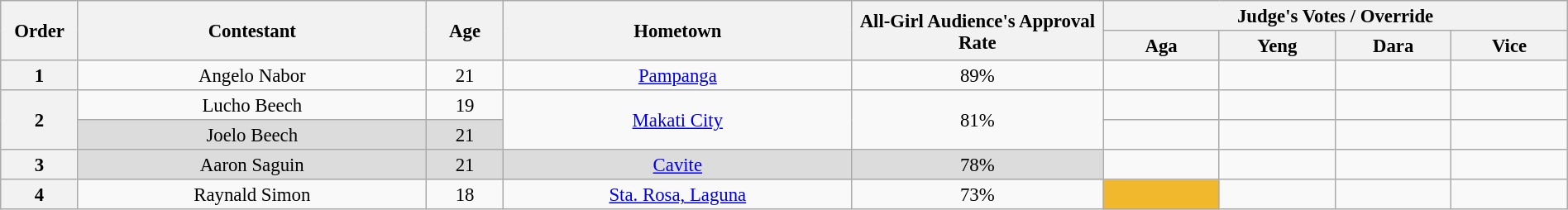<table class="wikitable" style="text-align:center; line-height:17px; width:100%; font-size: 95%;">
<tr>
<th scope="col" rowspan="2" style="width:04%;">Order</th>
<th scope="col" rowspan="2" style="width:18%;">Contestant</th>
<th scope="col" rowspan="2" style="width:04%;">Age</th>
<th scope="col" rowspan="2" style="width:18%;">Hometown</th>
<th scope="col" rowspan="2" style="width:13%;">All-Girl Audience's Approval Rate</th>
<th scope="col" colspan="4" style="width:28%;">Judge's Votes / Override</th>
</tr>
<tr>
<th style="width:06%;">Aga</th>
<th style="width:06%;">Yeng</th>
<th style="width:06%;">Dara</th>
<th style="width:06%;">Vice</th>
</tr>
<tr>
<th>1</th>
<td>Angelo Nabor</td>
<td>21</td>
<td><a href='#'>Pampanga</a></td>
<td>89%</td>
<td><strong></strong></td>
<td><strong></strong></td>
<td><strong></strong></td>
<td><strong></strong></td>
</tr>
<tr>
<th scope="row" rowspan="2">2</th>
<td>Lucho Beech</td>
<td>19</td>
<td rowspan="2"><a href='#'>Makati City</a></td>
<td rowspan="2">81%</td>
<td><strong></strong></td>
<td><strong></strong></td>
<td><strong></strong></td>
<td><strong></strong></td>
</tr>
<tr>
<td style="background:#DCDCDC;">Joelo Beech</td>
<td style="background:#DCDCDC;">21</td>
<td><strong></strong></td>
<td><strong></strong></td>
<td><strong></strong></td>
<td><strong></strong></td>
</tr>
<tr>
<th>3</th>
<td style="background:#DCDCDC;">Aaron Saguin</td>
<td style="background:#DCDCDC;">21</td>
<td style="background:#DCDCDC;"><a href='#'>Cavite</a></td>
<td style="background:#DCDCDC;">78%</td>
<td><strong></strong></td>
<td><strong></strong></td>
<td><strong></strong></td>
<td><strong></strong></td>
</tr>
<tr>
<th>4</th>
<td>Raynald Simon</td>
<td>18</td>
<td><a href='#'>Sta. Rosa, Laguna</a></td>
<td>73%</td>
<td style="background:#F1B82D;"><strong></strong></td>
<td><strong></strong></td>
<td><strong></strong></td>
<td><strong></strong></td>
</tr>
</table>
